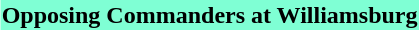<table align=right>
<tr>
<th bgcolor="aquamarine"><strong>Opposing Commanders at Williamsburg</strong></th>
</tr>
<tr>
<td></td>
</tr>
</table>
